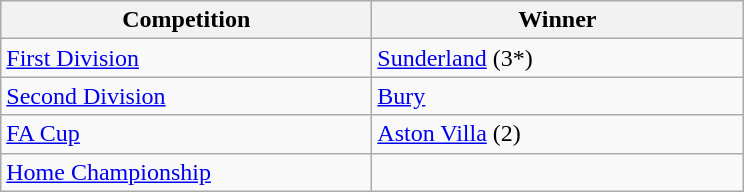<table class="wikitable">
<tr>
<th style="width:15em">Competition</th>
<th style="width:15em">Winner</th>
</tr>
<tr>
<td><a href='#'>First Division</a></td>
<td><a href='#'>Sunderland</a> (3*)</td>
</tr>
<tr>
<td><a href='#'>Second Division</a></td>
<td><a href='#'>Bury</a></td>
</tr>
<tr>
<td><a href='#'>FA Cup</a></td>
<td><a href='#'>Aston Villa</a> (2)</td>
</tr>
<tr>
<td><a href='#'>Home Championship</a></td>
<td></td>
</tr>
</table>
